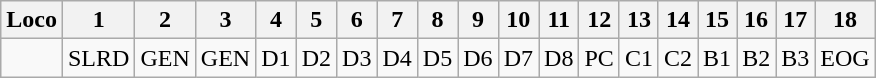<table class="wikitable">
<tr>
<th rowspan="1">Loco</th>
<th rowspan="1">1</th>
<th>2</th>
<th rowspan="1">3</th>
<th rowspan="1">4</th>
<th rowspan="1">5</th>
<th rowspan="1">6</th>
<th rowspan="1">7</th>
<th rowspan="1">8</th>
<th>9</th>
<th>10</th>
<th rowspan="1">11</th>
<th>12</th>
<th rowspan="1">13</th>
<th rowspan="1">14</th>
<th rowspan="1">15</th>
<th rowspan="1">16</th>
<th rowspan="1">17</th>
<th rowspan="1">18</th>
</tr>
<tr>
<td></td>
<td>SLRD</td>
<td>GEN</td>
<td>GEN</td>
<td>D1</td>
<td>D2</td>
<td>D3</td>
<td>D4</td>
<td>D5</td>
<td>D6</td>
<td>D7</td>
<td>D8</td>
<td>PC</td>
<td>C1</td>
<td>C2</td>
<td>B1</td>
<td>B2</td>
<td>B3</td>
<td>EOG</td>
</tr>
</table>
